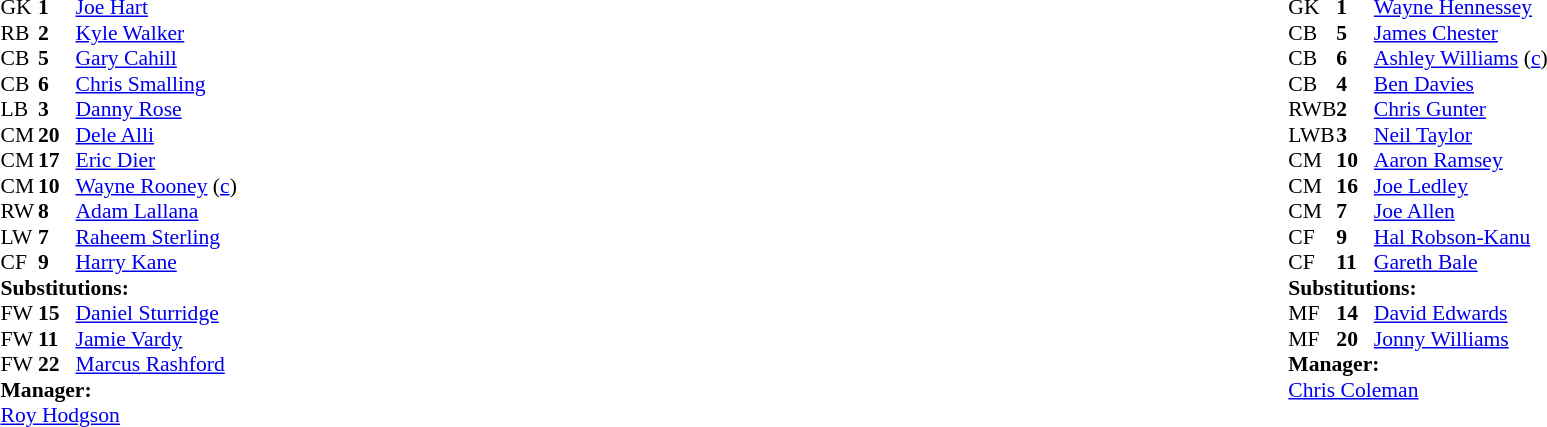<table style="width:100%;">
<tr>
<td style="vertical-align:top; width:40%;"><br><table style="font-size:90%" cellspacing="0" cellpadding="0">
<tr>
<th width="25"></th>
<th width="25"></th>
</tr>
<tr>
<td>GK</td>
<td><strong>1</strong></td>
<td><a href='#'>Joe Hart</a></td>
</tr>
<tr>
<td>RB</td>
<td><strong>2</strong></td>
<td><a href='#'>Kyle Walker</a></td>
</tr>
<tr>
<td>CB</td>
<td><strong>5</strong></td>
<td><a href='#'>Gary Cahill</a></td>
</tr>
<tr>
<td>CB</td>
<td><strong>6</strong></td>
<td><a href='#'>Chris Smalling</a></td>
</tr>
<tr>
<td>LB</td>
<td><strong>3</strong></td>
<td><a href='#'>Danny Rose</a></td>
</tr>
<tr>
<td>CM</td>
<td><strong>20</strong></td>
<td><a href='#'>Dele Alli</a></td>
</tr>
<tr>
<td>CM</td>
<td><strong>17</strong></td>
<td><a href='#'>Eric Dier</a></td>
</tr>
<tr>
<td>CM</td>
<td><strong>10</strong></td>
<td><a href='#'>Wayne Rooney</a> (<a href='#'>c</a>)</td>
</tr>
<tr>
<td>RW</td>
<td><strong>8</strong></td>
<td><a href='#'>Adam Lallana</a></td>
<td></td>
<td></td>
</tr>
<tr>
<td>LW</td>
<td><strong>7</strong></td>
<td><a href='#'>Raheem Sterling</a></td>
<td></td>
<td></td>
</tr>
<tr>
<td>CF</td>
<td><strong>9</strong></td>
<td><a href='#'>Harry Kane</a></td>
<td></td>
<td></td>
</tr>
<tr>
<td colspan=3><strong>Substitutions:</strong></td>
</tr>
<tr>
<td>FW</td>
<td><strong>15</strong></td>
<td><a href='#'>Daniel Sturridge</a></td>
<td></td>
<td></td>
</tr>
<tr>
<td>FW</td>
<td><strong>11</strong></td>
<td><a href='#'>Jamie Vardy</a></td>
<td></td>
<td></td>
</tr>
<tr>
<td>FW</td>
<td><strong>22</strong></td>
<td><a href='#'>Marcus Rashford</a></td>
<td></td>
<td></td>
</tr>
<tr>
<td colspan=3><strong>Manager:</strong></td>
</tr>
<tr>
<td colspan=3><a href='#'>Roy Hodgson</a></td>
</tr>
</table>
</td>
<td valign="top"></td>
<td style="vertical-align:top; width:50%;"><br><table style="font-size:90%; margin:auto;" cellspacing="0" cellpadding="0">
<tr>
<th width=25></th>
<th width=25></th>
</tr>
<tr>
<td>GK</td>
<td><strong>1</strong></td>
<td><a href='#'>Wayne Hennessey</a></td>
</tr>
<tr>
<td>CB</td>
<td><strong>5</strong></td>
<td><a href='#'>James Chester</a></td>
</tr>
<tr>
<td>CB</td>
<td><strong>6</strong></td>
<td><a href='#'>Ashley Williams</a> (<a href='#'>c</a>)</td>
</tr>
<tr>
<td>CB</td>
<td><strong>4</strong></td>
<td><a href='#'>Ben Davies</a></td>
<td></td>
</tr>
<tr>
<td>RWB</td>
<td><strong>2</strong></td>
<td><a href='#'>Chris Gunter</a></td>
</tr>
<tr>
<td>LWB</td>
<td><strong>3</strong></td>
<td><a href='#'>Neil Taylor</a></td>
</tr>
<tr>
<td>CM</td>
<td><strong>10</strong></td>
<td><a href='#'>Aaron Ramsey</a></td>
</tr>
<tr>
<td>CM</td>
<td><strong>16</strong></td>
<td><a href='#'>Joe Ledley</a></td>
<td></td>
<td></td>
</tr>
<tr>
<td>CM</td>
<td><strong>7</strong></td>
<td><a href='#'>Joe Allen</a></td>
</tr>
<tr>
<td>CF</td>
<td><strong>9</strong></td>
<td><a href='#'>Hal Robson-Kanu</a></td>
<td></td>
<td></td>
</tr>
<tr>
<td>CF</td>
<td><strong>11</strong></td>
<td><a href='#'>Gareth Bale</a></td>
</tr>
<tr>
<td colspan=3><strong>Substitutions:</strong></td>
</tr>
<tr>
<td>MF</td>
<td><strong>14</strong></td>
<td><a href='#'>David Edwards</a></td>
<td></td>
<td></td>
</tr>
<tr>
<td>MF</td>
<td><strong>20</strong></td>
<td><a href='#'>Jonny Williams</a></td>
<td></td>
<td></td>
</tr>
<tr>
<td colspan=3><strong>Manager:</strong></td>
</tr>
<tr>
<td colspan=3><a href='#'>Chris Coleman</a></td>
</tr>
</table>
</td>
</tr>
</table>
